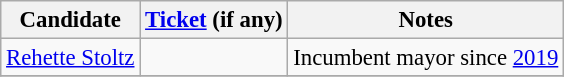<table class="wikitable" style="font-size: 95%">
<tr>
<th>Candidate</th>
<th><a href='#'>Ticket</a> (if any)</th>
<th>Notes</th>
</tr>
<tr>
<td><a href='#'>Rehette Stoltz</a></td>
<td></td>
<td>Incumbent mayor since <a href='#'>2019</a></td>
</tr>
<tr>
</tr>
</table>
